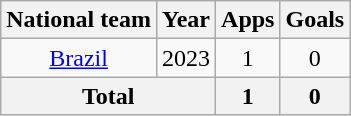<table class=wikitable style=text-align:center>
<tr>
<th>National team</th>
<th>Year</th>
<th>Apps</th>
<th>Goals</th>
</tr>
<tr>
<td rowspan="1"><a href='#'>Brazil</a></td>
<td>2023</td>
<td>1</td>
<td>0</td>
</tr>
<tr>
<th colspan="2">Total</th>
<th>1</th>
<th>0</th>
</tr>
</table>
